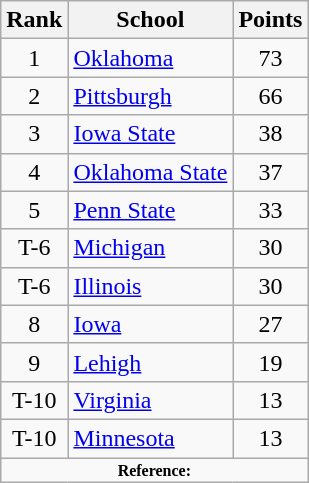<table class="wikitable" style="text-align:center">
<tr>
<th>Rank</th>
<th>School</th>
<th>Points</th>
</tr>
<tr>
<td>1</td>
<td align=left><a href='#'>Oklahoma</a></td>
<td>73</td>
</tr>
<tr>
<td>2</td>
<td align=left><a href='#'>Pittsburgh</a></td>
<td>66</td>
</tr>
<tr>
<td>3</td>
<td align=left><a href='#'>Iowa State</a></td>
<td>38</td>
</tr>
<tr>
<td>4</td>
<td align=left><a href='#'>Oklahoma State</a></td>
<td>37</td>
</tr>
<tr>
<td>5</td>
<td align=left><a href='#'>Penn State</a></td>
<td>33</td>
</tr>
<tr>
<td>T-6</td>
<td align=left><a href='#'>Michigan</a></td>
<td>30</td>
</tr>
<tr>
<td>T-6</td>
<td align=left><a href='#'>Illinois</a></td>
<td>30</td>
</tr>
<tr>
<td>8</td>
<td align=left><a href='#'>Iowa</a></td>
<td>27</td>
</tr>
<tr>
<td>9</td>
<td align=left><a href='#'>Lehigh</a></td>
<td>19</td>
</tr>
<tr>
<td>T-10</td>
<td align=left><a href='#'>Virginia</a></td>
<td>13</td>
</tr>
<tr>
<td>T-10</td>
<td align=left><a href='#'>Minnesota</a></td>
<td>13</td>
</tr>
<tr>
<td colspan="3"  style="font-size:8pt; text-align:center;"><strong>Reference:</strong></td>
</tr>
</table>
